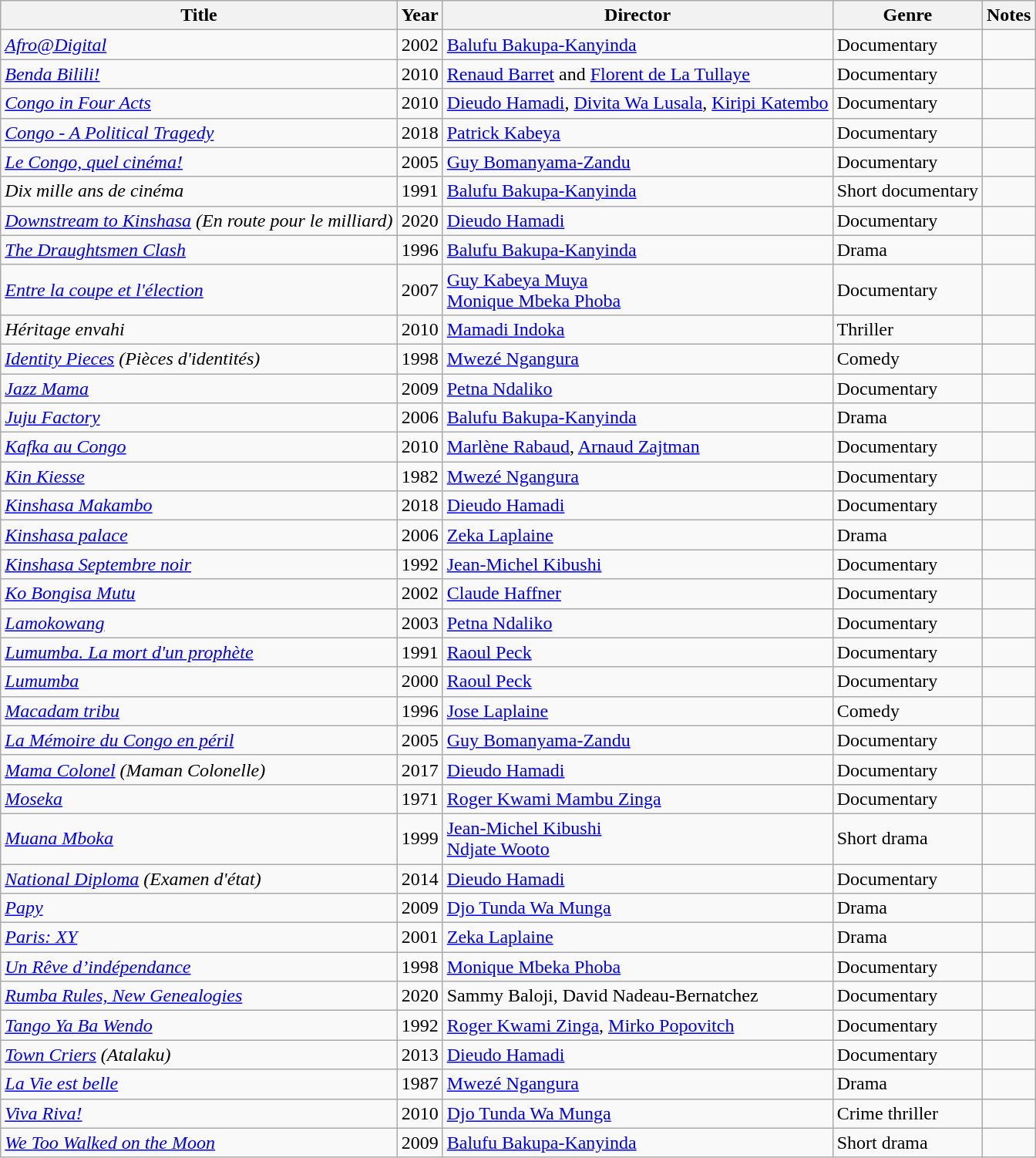<table class="wikitable sortable">
<tr>
<th>Title</th>
<th>Year</th>
<th>Director</th>
<th>Genre</th>
<th>Notes</th>
</tr>
<tr>
<td><em><a href='#'>Afro@Digital</a></em></td>
<td>2002</td>
<td><a href='#'>Balufu Bakupa-Kanyinda</a></td>
<td>Documentary</td>
<td></td>
</tr>
<tr>
<td><em><a href='#'>Benda Bilili!</a></em></td>
<td>2010</td>
<td><a href='#'>Renaud Barret</a> and <a href='#'>Florent de La Tullaye</a></td>
<td>Documentary</td>
<td></td>
</tr>
<tr>
<td><em><a href='#'>Congo in Four Acts</a></em></td>
<td>2010</td>
<td><a href='#'>Dieudo Hamadi</a>, <a href='#'>Divita Wa Lusala</a>, <a href='#'>Kiripi Katembo</a></td>
<td>Documentary</td>
<td></td>
</tr>
<tr>
<td><em><a href='#'>Congo - A Political Tragedy</a></em></td>
<td>2018</td>
<td><a href='#'>Patrick Kabeya</a></td>
<td>Documentary</td>
<td></td>
</tr>
<tr>
<td><em><a href='#'>Le Congo, quel cinéma!</a></em></td>
<td>2005</td>
<td><a href='#'>Guy Bomanyama-Zandu</a></td>
<td>Documentary</td>
<td></td>
</tr>
<tr>
<td><em>Dix mille ans de cinéma</em></td>
<td>1991</td>
<td><a href='#'>Balufu Bakupa-Kanyinda</a></td>
<td>Short documentary</td>
<td></td>
</tr>
<tr>
<td><em><a href='#'>Downstream to Kinshasa</a> (En route pour le milliard)</em></td>
<td>2020</td>
<td><a href='#'>Dieudo Hamadi</a></td>
<td>Documentary</td>
<td></td>
</tr>
<tr>
<td><em><a href='#'>The Draughtsmen Clash</a></em></td>
<td>1996</td>
<td><a href='#'>Balufu Bakupa-Kanyinda</a></td>
<td>Drama</td>
<td></td>
</tr>
<tr>
<td><em><a href='#'>Entre la coupe et l'élection</a></em></td>
<td>2007</td>
<td><a href='#'>Guy Kabeya Muya</a><br><a href='#'>Monique Mbeka Phoba</a></td>
<td>Documentary</td>
<td></td>
</tr>
<tr>
<td><em>Héritage envahi</em></td>
<td>2010</td>
<td><a href='#'>Mamadi Indoka</a></td>
<td>Thriller</td>
<td></td>
</tr>
<tr>
<td><em><a href='#'>Identity Pieces</a> (Pièces d'identités)</em></td>
<td>1998</td>
<td><a href='#'>Mwezé Ngangura</a></td>
<td>Comedy</td>
<td></td>
</tr>
<tr>
<td><em><a href='#'>Jazz Mama</a></em></td>
<td>2009</td>
<td><a href='#'>Petna Ndaliko</a></td>
<td>Documentary</td>
<td></td>
</tr>
<tr>
<td><em><a href='#'>Juju Factory</a></em></td>
<td>2006</td>
<td><a href='#'>Balufu Bakupa-Kanyinda</a></td>
<td>Drama</td>
<td></td>
</tr>
<tr>
<td><em><a href='#'>Kafka au Congo</a></em></td>
<td>2010</td>
<td><a href='#'>Marlène Rabaud</a>, <a href='#'>Arnaud Zajtman</a></td>
<td>Documentary</td>
<td></td>
</tr>
<tr>
<td><em><a href='#'>Kin Kiesse</a></em></td>
<td>1982</td>
<td><a href='#'>Mwezé Ngangura</a></td>
<td>Documentary</td>
<td></td>
</tr>
<tr>
<td><em><a href='#'>Kinshasa Makambo</a></em></td>
<td>2018</td>
<td><a href='#'>Dieudo Hamadi</a></td>
<td>Documentary</td>
<td></td>
</tr>
<tr>
<td><em><a href='#'>Kinshasa palace</a></em></td>
<td>2006</td>
<td><a href='#'>Zeka Laplaine</a></td>
<td>Drama</td>
<td></td>
</tr>
<tr>
<td><em><a href='#'>Kinshasa Septembre noir</a></em></td>
<td>1992</td>
<td><a href='#'>Jean-Michel Kibushi</a></td>
<td>Documentary</td>
<td></td>
</tr>
<tr>
<td><em><a href='#'>Ko Bongisa Mutu</a></em></td>
<td>2002</td>
<td><a href='#'>Claude Haffner</a></td>
<td>Documentary</td>
<td></td>
</tr>
<tr>
<td><em><a href='#'>Lamokowang</a></em></td>
<td>2003</td>
<td><a href='#'>Petna Ndaliko</a></td>
<td>Documentary</td>
<td></td>
</tr>
<tr>
<td><em><a href='#'>Lumumba. La mort d'un prophète</a></em></td>
<td>1991</td>
<td><a href='#'>Raoul Peck</a></td>
<td>Documentary</td>
<td></td>
</tr>
<tr>
<td><em><a href='#'>Lumumba</a></em></td>
<td>2000</td>
<td><a href='#'>Raoul Peck</a></td>
<td>Documentary</td>
<td></td>
</tr>
<tr>
<td><em><a href='#'>Macadam tribu</a></em></td>
<td>1996</td>
<td><a href='#'>Jose Laplaine</a></td>
<td>Comedy</td>
<td></td>
</tr>
<tr>
<td><em><a href='#'>La Mémoire du Congo en péril</a></em></td>
<td>2005</td>
<td><a href='#'>Guy Bomanyama-Zandu</a></td>
<td>Documentary</td>
<td></td>
</tr>
<tr>
<td><em><a href='#'>Mama Colonel</a> (Maman Colonelle)</em></td>
<td>2017</td>
<td><a href='#'>Dieudo Hamadi</a></td>
<td>Documentary</td>
<td></td>
</tr>
<tr>
<td><em><a href='#'>Moseka</a></em></td>
<td>1971</td>
<td><a href='#'>Roger Kwami Mambu Zinga</a></td>
<td>Documentary</td>
<td></td>
</tr>
<tr>
<td><em><a href='#'>Muana Mboka</a></em></td>
<td>1999</td>
<td><a href='#'>Jean-Michel Kibushi</a><br><a href='#'>Ndjate Wooto</a></td>
<td>Short drama</td>
<td></td>
</tr>
<tr>
<td><em><a href='#'>National Diploma</a> (Examen d'état)</em></td>
<td>2014</td>
<td><a href='#'>Dieudo Hamadi</a></td>
<td>Documentary</td>
<td></td>
</tr>
<tr>
<td><em><a href='#'>Papy</a></em></td>
<td>2009</td>
<td><a href='#'>Djo Tunda Wa Munga</a></td>
<td>Drama</td>
<td></td>
</tr>
<tr>
<td><em><a href='#'>Paris: XY</a></em></td>
<td>2001</td>
<td><a href='#'>Zeka Laplaine</a></td>
<td>Drama</td>
<td></td>
</tr>
<tr>
<td><em><a href='#'>Un Rêve d’indépendance</a></em></td>
<td>1998</td>
<td><a href='#'>Monique Mbeka Phoba</a></td>
<td>Documentary</td>
<td></td>
</tr>
<tr>
<td><em><a href='#'>Rumba Rules, New Genealogies</a></em></td>
<td>2020</td>
<td>Sammy Baloji, David Nadeau-Bernatchez</td>
<td>Documentary</td>
<td></td>
</tr>
<tr>
<td><em><a href='#'>Tango Ya Ba Wendo</a></em></td>
<td>1992</td>
<td><a href='#'>Roger Kwami Zinga</a>, <a href='#'>Mirko Popovitch</a></td>
<td>Documentary</td>
<td></td>
</tr>
<tr>
<td><em><a href='#'>Town Criers</a> (Atalaku)</em></td>
<td>2013</td>
<td><a href='#'>Dieudo Hamadi</a></td>
<td>Documentary</td>
<td></td>
</tr>
<tr>
<td><em><a href='#'>La Vie est belle</a></em></td>
<td>1987</td>
<td><a href='#'>Mwezé Ngangura</a></td>
<td>Drama</td>
</tr>
<tr>
<td><em><a href='#'>Viva Riva!</a></em></td>
<td>2010</td>
<td><a href='#'>Djo Tunda Wa Munga</a></td>
<td>Crime thriller</td>
<td></td>
</tr>
<tr>
<td><em><a href='#'>We Too Walked on the Moon</a></em></td>
<td>2009</td>
<td><a href='#'>Balufu Bakupa-Kanyinda</a></td>
<td>Short drama</td>
<td></td>
</tr>
</table>
